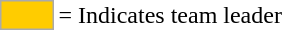<table>
<tr>
<td style="background-color:#FFCC00; border:1px solid #aaaaaa; width:2em;"></td>
<td>= Indicates team leader</td>
</tr>
</table>
